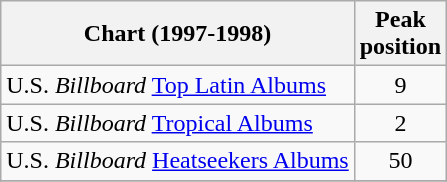<table class="wikitable">
<tr>
<th align="left">Chart (1997-1998)</th>
<th align="left">Peak<br>position</th>
</tr>
<tr>
<td align="left">U.S. <em>Billboard</em> <a href='#'>Top Latin Albums</a></td>
<td align="center">9</td>
</tr>
<tr>
<td align="left">U.S. <em>Billboard</em> <a href='#'>Tropical Albums</a></td>
<td align="center">2</td>
</tr>
<tr>
<td align="left">U.S. <em>Billboard</em> <a href='#'>Heatseekers Albums</a></td>
<td align="center">50</td>
</tr>
<tr>
</tr>
</table>
